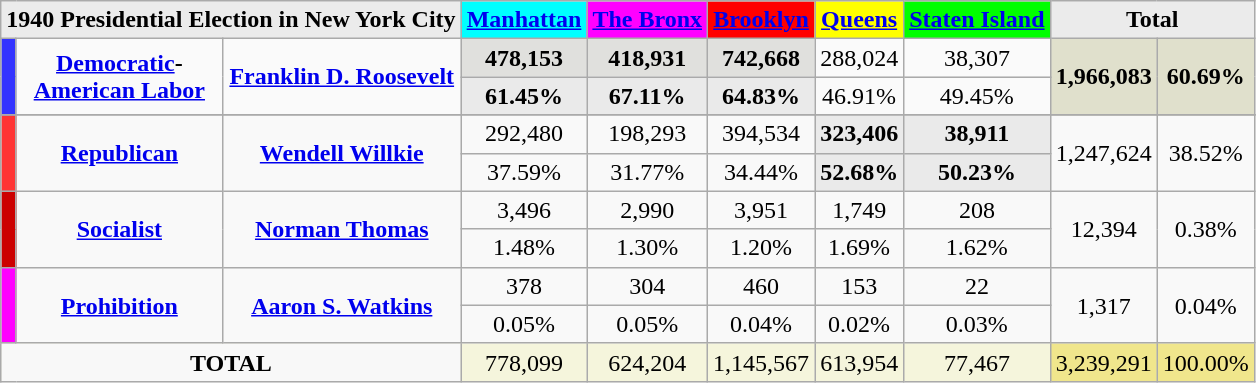<table class="wikitable"  style="text-align:center;">
<tr style="text-align:center;">
<td colspan="3"  style="background:#ebebeb;"><strong>1940 Presidential Election in New York City</strong></td>
<td style="background:aqua;"><strong><a href='#'>Manhattan</a></strong></td>
<td style="background:magenta;"><strong><a href='#'>The Bronx</a></strong></td>
<td style="background:red;"><strong><a href='#'>Brooklyn</a></strong></td>
<td style="background:yellow;"><strong><a href='#'>Queens</a></strong></td>
<td style="background:lime;"><strong><a href='#'>Staten Island</a></strong></td>
<td colspan="2"; style="background:#ebebeb;"><strong>Total</strong></td>
</tr>
<tr style="background:#e0e0dd;">
<th rowspan="2"; style="background-color:#3333FF; width: 3px"></th>
<td rowspan="2"; style="background:#fafafa; style="width: 130px"><strong><a href='#'>Democratic</a>-<br><a href='#'>American Labor</a></strong></td>
<td rowspan="2" style="background:#fafafa; style="text-align:center;"><strong><a href='#'>Franklin D. Roosevelt</a></strong></td>
<td><strong>478,153</strong></td>
<td><strong>418,931</strong></td>
<td><strong>742,668</strong></td>
<td style="background:#fafafa;">288,024</td>
<td style="background:#fafafa;">38,307</td>
<td rowspan="2"; style="background:#e0e0cc;"><strong>1,966,083</strong></td>
<td rowspan="2"; style="background:#e0e0cc;"><strong>60.69%</strong></td>
</tr>
<tr style="background:#eaeaea;">
<td><strong>61.45%</strong></td>
<td><strong>67.11%</strong></td>
<td><strong>64.83%</strong></td>
<td style="background:#fafafa;">46.91%</td>
<td style="background:#fafafa;">49.45%</td>
</tr>
<tr style="background:#e0e0dd;">
</tr>
<tr>
<th rowspan="2"; style="background-color:#FF3333; width: 3px"></th>
<td rowspan="2"; style="width: 130px"><strong><a href='#'>Republican</a></strong></td>
<td rowspan="2" text-align:center;"><strong><a href='#'>Wendell Willkie</a></strong></td>
<td>292,480</td>
<td>198,293</td>
<td>394,534</td>
<td style="background:#eaeaea;"><strong>323,406</strong></td>
<td style="background:#eaeaea;"><strong>38,911</strong></td>
<td rowspan="2";>1,247,624</td>
<td rowspan="2";>38.52%</td>
</tr>
<tr>
<td>37.59%</td>
<td>31.77%</td>
<td>34.44%</td>
<td style="background:#eaeaea;"><strong>52.68%</strong></td>
<td style="background:#eaeaea;"><strong>50.23%</strong></td>
</tr>
<tr>
<th rowspan="2"; style="background-color:#CC0000; width: 3px"></th>
<td rowspan="2"; style="width: 130px"><strong><a href='#'>Socialist</a></strong></td>
<td rowspan="2" style="text-align:center;"><strong><a href='#'>Norman Thomas</a></strong></td>
<td>3,496</td>
<td>2,990</td>
<td>3,951</td>
<td>1,749</td>
<td>208</td>
<td rowspan="2";>12,394</td>
<td rowspan="2";>0.38%</td>
</tr>
<tr>
<td>1.48%</td>
<td>1.30%</td>
<td>1.20%</td>
<td>1.69%</td>
<td>1.62%</td>
</tr>
<tr>
<th rowspan="2"; style="background-color:#FF00FF; width: 3px"></th>
<td rowspan="2"; style="width: 130px"><strong><a href='#'>Prohibition</a></strong></td>
<td rowspan="2" style="text-align:center;"><strong><a href='#'>Aaron S. Watkins</a></strong></td>
<td>378</td>
<td>304</td>
<td>460</td>
<td>153</td>
<td>22</td>
<td rowspan="2";>1,317</td>
<td rowspan="2";>0.04%</td>
</tr>
<tr>
<td>0.05%</td>
<td>0.05%</td>
<td>0.04%</td>
<td>0.02%</td>
<td>0.03%</td>
</tr>
<tr style="background:beige;">
<td colspan="3"; style="background:#f8f8f8;"><strong>TOTAL</strong></td>
<td>778,099</td>
<td>624,204</td>
<td>1,145,567</td>
<td>613,954</td>
<td>77,467</td>
<td bgcolor="khaki">3,239,291</td>
<td bgcolor="khaki">100.00%</td>
</tr>
</table>
